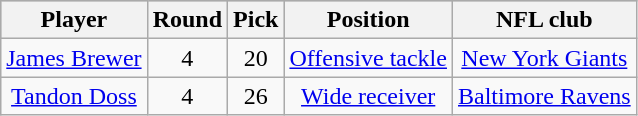<table class="wikitable" style="text-align:center;">
<tr style="background:#C0C0C0;">
<th>Player</th>
<th>Round</th>
<th>Pick</th>
<th>Position</th>
<th>NFL club</th>
</tr>
<tr>
<td><a href='#'>James Brewer</a></td>
<td>4</td>
<td>20</td>
<td><a href='#'>Offensive tackle</a></td>
<td><a href='#'>New York Giants</a></td>
</tr>
<tr>
<td><a href='#'>Tandon Doss</a></td>
<td>4</td>
<td>26</td>
<td><a href='#'>Wide receiver</a></td>
<td><a href='#'>Baltimore Ravens</a></td>
</tr>
</table>
